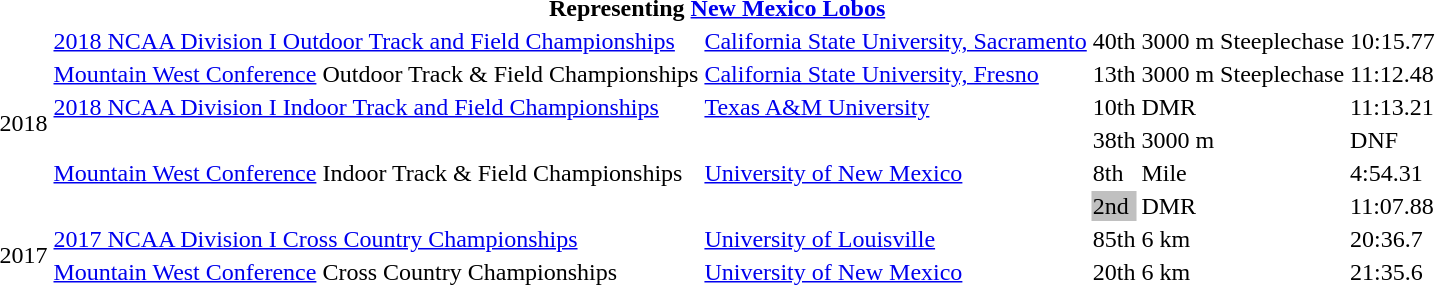<table>
<tr>
<th colspan=6>Representing <a href='#'>New Mexico Lobos</a></th>
</tr>
<tr>
<td rowspan=6>2018</td>
<td><a href='#'>2018 NCAA Division I Outdoor Track and Field Championships</a></td>
<td><a href='#'>California State University, Sacramento</a></td>
<td>40th</td>
<td>3000 m Steeplechase</td>
<td>10:15.77</td>
</tr>
<tr>
<td><a href='#'>Mountain West Conference</a> Outdoor Track & Field Championships</td>
<td><a href='#'>California State University, Fresno</a></td>
<td>13th</td>
<td>3000 m Steeplechase</td>
<td>11:12.48</td>
</tr>
<tr>
<td><a href='#'>2018 NCAA Division I Indoor Track and Field Championships</a></td>
<td><a href='#'>Texas A&M University</a></td>
<td>10th</td>
<td>DMR</td>
<td>11:13.21</td>
</tr>
<tr>
<td rowspan=3><a href='#'>Mountain West Conference</a> Indoor Track & Field Championships</td>
<td rowspan=3><a href='#'>University of New Mexico</a></td>
<td>38th</td>
<td>3000 m</td>
<td>DNF</td>
</tr>
<tr>
<td>8th</td>
<td>Mile</td>
<td>4:54.31</td>
</tr>
<tr>
<td bgcolor=silver>2nd</td>
<td>DMR</td>
<td>11:07.88</td>
</tr>
<tr>
<td rowspan=2>2017</td>
<td><a href='#'>2017 NCAA Division I Cross Country Championships</a></td>
<td><a href='#'>University of Louisville</a></td>
<td>85th</td>
<td>6 km</td>
<td>20:36.7</td>
</tr>
<tr>
<td><a href='#'>Mountain West Conference</a> Cross Country Championships</td>
<td><a href='#'>University of New Mexico</a></td>
<td>20th</td>
<td>6 km</td>
<td>21:35.6</td>
</tr>
</table>
